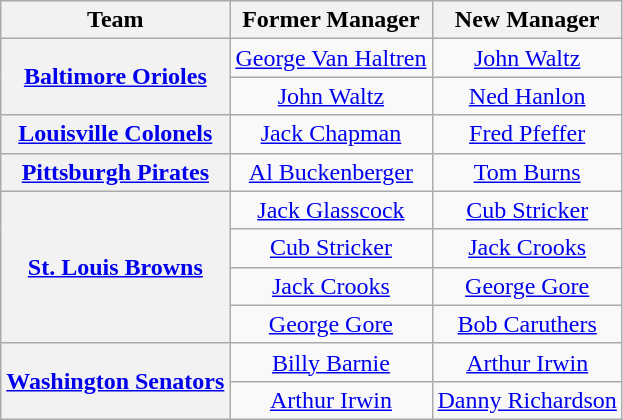<table class="wikitable plainrowheaders" style="text-align:center;">
<tr>
<th scope="col">Team</th>
<th scope="col">Former Manager</th>
<th scope="col">New Manager</th>
</tr>
<tr>
<th rowspan="2" scope="row" style="text-align:center;"><a href='#'>Baltimore Orioles</a></th>
<td><a href='#'>George Van Haltren</a></td>
<td><a href='#'>John Waltz</a></td>
</tr>
<tr>
<td><a href='#'>John Waltz</a></td>
<td><a href='#'>Ned Hanlon</a></td>
</tr>
<tr>
<th scope="row" style="text-align:center;"><a href='#'>Louisville Colonels</a></th>
<td><a href='#'>Jack Chapman</a></td>
<td><a href='#'>Fred Pfeffer</a></td>
</tr>
<tr>
<th scope="row" style="text-align:center;"><a href='#'>Pittsburgh Pirates</a></th>
<td><a href='#'>Al Buckenberger</a></td>
<td><a href='#'>Tom Burns</a></td>
</tr>
<tr>
<th rowspan="4" scope="row" style="text-align:center;"><a href='#'>St. Louis Browns</a></th>
<td><a href='#'>Jack Glasscock</a></td>
<td><a href='#'>Cub Stricker</a></td>
</tr>
<tr>
<td><a href='#'>Cub Stricker</a></td>
<td><a href='#'>Jack Crooks</a></td>
</tr>
<tr>
<td><a href='#'>Jack Crooks</a></td>
<td><a href='#'>George Gore</a></td>
</tr>
<tr>
<td><a href='#'>George Gore</a></td>
<td><a href='#'>Bob Caruthers</a></td>
</tr>
<tr>
<th rowspan="2" scope="row" style="text-align:center;"><a href='#'>Washington Senators</a></th>
<td><a href='#'>Billy Barnie</a></td>
<td><a href='#'>Arthur Irwin</a></td>
</tr>
<tr>
<td><a href='#'>Arthur Irwin</a></td>
<td><a href='#'>Danny Richardson</a></td>
</tr>
</table>
